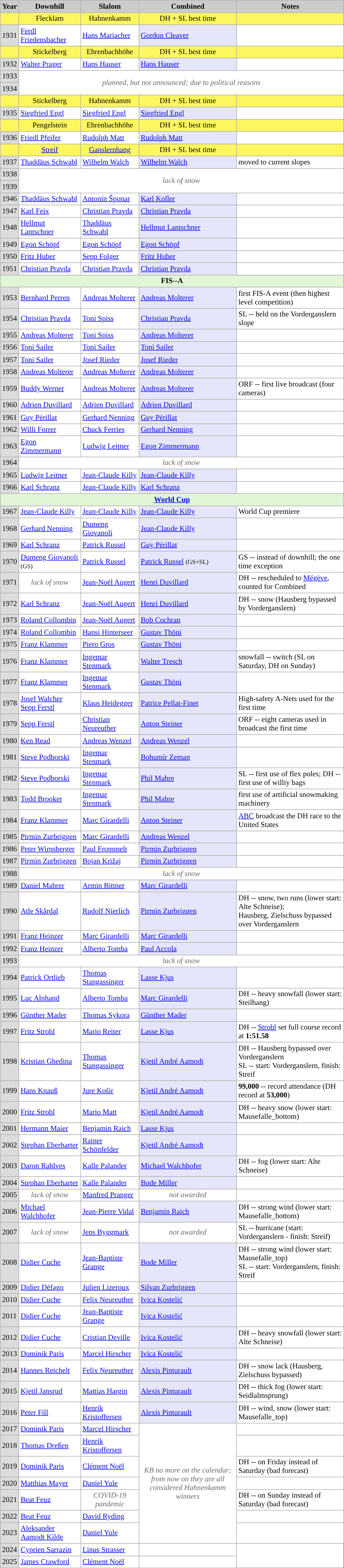<table class="wikitable" style="background:#fff; font-size:86%; line-height:16px; width:50%; border:grey solid 1px; border-collapse:collapse;">
<tr>
<th scope="col" style="background:#ccc;">Year</th>
<th scope="col" style="background:#ccc;">Downhill</th>
<th scope="col" style="background:#ccc;">Slalom</th>
<th scope="col" style="background:#ccc;">Combined</th>
<th scope="col" style="background:#ccc">Notes</th>
</tr>
<tr bgcolor="#FCF75E">
<td></td>
<td align=center>Flecklam</td>
<td align=center>Hahnenkamm</td>
<td align=center>DH + SL best time</td>
<td></td>
</tr>
<tr>
<td bgcolor=gainsboro>1931</td>
<td> <a href='#'>Ferdl Friedensbacher</a></td>
<td> <a href='#'>Hans Mariacher</a></td>
<td bgcolor=#E6E6FA> <a href='#'>Gordon Cleaver</a></td>
<td></td>
</tr>
<tr bgcolor="#FCF75E">
<td></td>
<td align=center>Stickelberg</td>
<td align=center>Ehrenbachhöhe</td>
<td align=center>DH + SL best time</td>
<td></td>
</tr>
<tr>
<td bgcolor=gainsboro>1932</td>
<td> <a href='#'>Walter Prager</a></td>
<td> <a href='#'>Hans Hauser</a></td>
<td bgcolor="#E6E6FA"> <a href='#'>Hans Hauser</a></td>
<td></td>
</tr>
<tr>
<td bgcolor=gainsboro>1933</td>
<td align=center colspan=4 rowspan=2 style=color:#696969><em>planned, but not announced; due to political reasons</em></td>
</tr>
<tr>
<td bgcolor=gainsboro>1934</td>
</tr>
<tr bgcolor="#FCF75E">
<td></td>
<td align=center>Stickelberg</td>
<td align=center>Hahnenkamm</td>
<td align=center>DH + SL best time</td>
<td></td>
</tr>
<tr>
<td bgcolor=gainsboro>1935</td>
<td> <a href='#'>Siegfried Engl</a></td>
<td> <a href='#'>Siegfried Engl</a></td>
<td bgcolor="#E6E6FA"> <a href='#'>Siegfried Engl</a></td>
<td></td>
</tr>
<tr bgcolor="#FCF75E">
<td></td>
<td align=center>Pengelstein</td>
<td align=center>Ehrenbachhöhe</td>
<td align=center>DH + SL best time</td>
<td></td>
</tr>
<tr>
<td bgcolor=gainsboro>1936</td>
<td> <a href='#'>Friedl Pfeifer</a></td>
<td> <a href='#'>Rudolph Matt</a></td>
<td bgcolor=#E6E6FA> <a href='#'>Rudolph Matt</a></td>
<td></td>
</tr>
<tr bgcolor="#FCF75E">
<td></td>
<td align=center><a href='#'>Streif</a></td>
<td align=center><a href='#'>Ganslernhang</a></td>
<td align=center>DH + SL best time</td>
<td></td>
</tr>
<tr>
<td bgcolor=gainsboro>1937</td>
<td> <a href='#'>Thaddäus Schwabl</a></td>
<td> <a href='#'>Wilhelm Walch</a></td>
<td bgcolor="#E6E6FA"> <a href='#'>Wilhelm Walch</a></td>
<td>moved to current slopes</td>
</tr>
<tr>
<td bgcolor=gainsboro>1938</td>
<td align=center colspan=4 rowspan=2 style=color:#696969><em>lack of snow</em></td>
</tr>
<tr>
<td bgcolor=gainsboro>1939</td>
</tr>
<tr>
<td bgcolor=gainsboro>1946</td>
<td> <a href='#'>Thaddäus Schwabl</a></td>
<td> <a href='#'>Antonín Šponar</a></td>
<td bgcolor=#E6E6FA> <a href='#'>Karl Koller</a></td>
<td></td>
</tr>
<tr>
<td bgcolor=gainsboro>1947</td>
<td> <a href='#'>Karl Feix</a></td>
<td> <a href='#'>Christian Pravda</a></td>
<td bgcolor=#E6E6FA> <a href='#'>Christian Pravda</a></td>
<td></td>
</tr>
<tr>
<td bgcolor=gainsboro>1948</td>
<td> <a href='#'>Hellmut Lantschner</a></td>
<td> <a href='#'>Thaddäus Schwabl</a></td>
<td bgcolor="#E6E6FA"> <a href='#'>Hellmut Lantschner</a></td>
<td></td>
</tr>
<tr>
<td bgcolor=gainsboro>1949</td>
<td> <a href='#'>Egon Schöpf</a></td>
<td> <a href='#'>Egon Schöpf</a></td>
<td bgcolor=#E6E6FA> <a href='#'>Egon Schöpf</a></td>
<td></td>
</tr>
<tr>
<td bgcolor=gainsboro>1950</td>
<td> <a href='#'>Fritz Huber</a></td>
<td> <a href='#'>Sepp Folger</a></td>
<td bgcolor="#E6E6FA"> <a href='#'>Fritz Huber</a></td>
<td></td>
</tr>
<tr>
<td bgcolor=gainsboro>1951</td>
<td> <a href='#'>Christian Pravda</a></td>
<td> <a href='#'>Christian Pravda</a></td>
<td bgcolor=#E6E6FA> <a href='#'>Christian Pravda</a></td>
<td></td>
</tr>
<tr>
<td align="center" bgcolor="#E1F5D7" colspan="5"><strong>FIS--A</strong></td>
</tr>
<tr>
<td bgcolor=gainsboro>1953</td>
<td> <a href='#'>Bernhard Perren</a></td>
<td> <a href='#'>Andreas Molterer</a></td>
<td bgcolor=#E6E6FA> <a href='#'>Andreas Molterer</a></td>
<td>first FIS-A event (then highest level competition)</td>
</tr>
<tr>
<td bgcolor=gainsboro>1954</td>
<td> <a href='#'>Christian Pravda</a></td>
<td> <a href='#'>Toni Spiss</a></td>
<td bgcolor=#E6E6FA> <a href='#'>Christian Pravda</a></td>
<td>SL -- held on the Vorderganslern slope</td>
</tr>
<tr>
<td bgcolor=gainsboro>1955</td>
<td> <a href='#'>Andreas Molterer</a></td>
<td> <a href='#'>Toni Spiss</a></td>
<td bgcolor=#E6E6FA> <a href='#'>Andreas Molterer</a></td>
<td></td>
</tr>
<tr>
<td bgcolor=gainsboro>1956</td>
<td> <a href='#'>Toni Sailer</a></td>
<td> <a href='#'>Toni Sailer</a></td>
<td bgcolor=#E6E6FA> <a href='#'>Toni Sailer</a></td>
<td></td>
</tr>
<tr>
<td bgcolor=gainsboro>1957</td>
<td> <a href='#'>Toni Sailer</a></td>
<td> <a href='#'>Josef Rieder</a></td>
<td bgcolor=#E6E6FA> <a href='#'>Josef Rieder</a></td>
<td></td>
</tr>
<tr>
<td bgcolor=gainsboro>1958</td>
<td> <a href='#'>Andreas Molterer</a></td>
<td> <a href='#'>Andreas Molterer</a></td>
<td bgcolor=#E6E6FA> <a href='#'>Andreas Molterer</a></td>
<td></td>
</tr>
<tr>
<td bgcolor=gainsboro>1959</td>
<td> <a href='#'>Buddy Werner</a></td>
<td> <a href='#'>Andreas Molterer</a></td>
<td bgcolor=#E6E6FA> <a href='#'>Andreas Molterer</a></td>
<td>ORF -- first live broadcast (four cameras)</td>
</tr>
<tr>
<td bgcolor=gainsboro>1960</td>
<td> <a href='#'>Adrien Duvillard</a></td>
<td> <a href='#'>Adrien Duvillard</a></td>
<td bgcolor=#E6E6FA> <a href='#'>Adrien Duvillard</a></td>
<td></td>
</tr>
<tr>
<td bgcolor=gainsboro>1961</td>
<td> <a href='#'>Guy Périllat</a></td>
<td> <a href='#'>Gerhard Nenning</a></td>
<td bgcolor=#E6E6FA> <a href='#'>Guy Périllat</a></td>
<td></td>
</tr>
<tr>
<td bgcolor=gainsboro>1962</td>
<td> <a href='#'>Willi Forrer</a></td>
<td> <a href='#'>Chuck Ferries</a></td>
<td bgcolor=#E6E6FA> <a href='#'>Gerhard Nenning</a></td>
<td></td>
</tr>
<tr>
<td bgcolor=gainsboro>1963</td>
<td> <a href='#'>Egon Zimmermann</a></td>
<td> <a href='#'>Ludwig Leitner</a></td>
<td bgcolor=#E6E6FA> <a href='#'>Egon Zimmermann</a></td>
<td></td>
</tr>
<tr>
<td bgcolor=gainsboro>1964</td>
<td align=center colspan=4 style=color:#696969><em>lack of snow</em></td>
</tr>
<tr>
<td bgcolor=gainsboro>1965</td>
<td> <a href='#'>Ludwig Leitner</a></td>
<td> <a href='#'>Jean-Claude Killy</a></td>
<td bgcolor=#E6E6FA> <a href='#'>Jean-Claude Killy</a></td>
<td></td>
</tr>
<tr>
<td bgcolor=gainsboro>1966</td>
<td> <a href='#'>Karl Schranz</a></td>
<td> <a href='#'>Jean-Claude Killy</a></td>
<td bgcolor=#E6E6FA> <a href='#'>Karl Schranz</a></td>
<td></td>
</tr>
<tr>
<td align="center" bgcolor="#E1F5D7" colspan="5"><strong><a href='#'>World Cup</a></strong></td>
</tr>
<tr>
<td bgcolor=gainsboro>1967</td>
<td> <a href='#'>Jean-Claude Killy</a></td>
<td> <a href='#'>Jean-Claude Killy</a></td>
<td bgcolor=#E6E6FA> <a href='#'>Jean-Claude Killy</a></td>
<td>World Cup premiere</td>
</tr>
<tr>
<td bgcolor=gainsboro>1968</td>
<td> <a href='#'>Gerhard Nenning</a></td>
<td> <a href='#'>Dumeng Giovanoli</a></td>
<td bgcolor=#E6E6FA> <a href='#'>Jean-Claude Killy</a></td>
<td></td>
</tr>
<tr>
<td bgcolor=gainsboro>1969</td>
<td> <a href='#'>Karl Schranz</a></td>
<td> <a href='#'>Patrick Russel</a></td>
<td bgcolor=#E6E6FA> <a href='#'>Guy Périllat</a></td>
<td></td>
</tr>
<tr>
<td bgcolor=gainsboro>1970</td>
<td> <a href='#'>Dumeng Giovanoli</a> <small>(GS)</small></td>
<td> <a href='#'>Patrick Russel</a></td>
<td bgcolor=#E6E6FA> <a href='#'>Patrick Russel</a> <small>(GS+SL)</small></td>
<td>GS -- instead of downhill; the one time exception</td>
</tr>
<tr>
<td bgcolor=gainsboro>1971</td>
<td align=center style=color:#696969><em>lack of snow </em></td>
<td> <a href='#'>Jean-Noël Augert</a></td>
<td bgcolor=#E6E6FA> <a href='#'>Henri Duvillard</a></td>
<td>DH -- rescheduled to <a href='#'>Mégève</a>, counted for Combined</td>
</tr>
<tr>
<td bgcolor=gainsboro>1972</td>
<td> <a href='#'>Karl Schranz</a></td>
<td> <a href='#'>Jean-Noël Augert</a></td>
<td bgcolor=#E6E6FA> <a href='#'>Henri Duvillard</a></td>
<td>DH -- snow (Hausberg bypassed by Vorderganslern)</td>
</tr>
<tr>
<td bgcolor=gainsboro>1973</td>
<td> <a href='#'>Roland Collombin</a></td>
<td> <a href='#'>Jean-Noël Augert</a></td>
<td bgcolor=#E6E6FA> <a href='#'>Bob Cochran</a></td>
<td></td>
</tr>
<tr>
<td bgcolor=gainsboro>1974</td>
<td> <a href='#'>Roland Collombin</a></td>
<td> <a href='#'>Hansi Hinterseer</a></td>
<td bgcolor=#E6E6FA> <a href='#'>Gustav Thöni</a></td>
<td></td>
</tr>
<tr>
<td bgcolor=gainsboro>1975</td>
<td> <a href='#'>Franz Klammer</a></td>
<td> <a href='#'>Piero Gros</a></td>
<td bgcolor=#E6E6FA> <a href='#'>Gustav Thöni</a></td>
<td></td>
</tr>
<tr>
<td bgcolor=gainsboro>1976</td>
<td> <a href='#'>Franz Klammer</a></td>
<td> <a href='#'>Ingemar Stenmark</a></td>
<td bgcolor=#E6E6FA> <a href='#'>Walter Tresch</a></td>
<td>snowfall -- switch (SL on Saturday, DH on Sunday)</td>
</tr>
<tr>
<td bgcolor=gainsboro>1977</td>
<td> <a href='#'>Franz Klammer</a></td>
<td> <a href='#'>Ingemar Stenmark</a></td>
<td bgcolor=#E6E6FA> <a href='#'>Gustav Thöni</a></td>
<td></td>
</tr>
<tr>
<td bgcolor=gainsboro>1978</td>
<td> <a href='#'>Josef Walcher</a><br> <a href='#'>Sepp Ferstl</a></td>
<td> <a href='#'>Klaus Heidegger</a></td>
<td bgcolor=#E6E6FA> <a href='#'>Patrice Pellat-Finet</a></td>
<td>High-safety A-Nets used for the first time</td>
</tr>
<tr>
<td bgcolor=gainsboro>1979</td>
<td> <a href='#'>Sepp Ferstl</a></td>
<td> <a href='#'>Christian Neureuther</a></td>
<td bgcolor=#E6E6FA> <a href='#'>Anton Steiner</a></td>
<td>ORF -- eight cameras used in broadcast the first time</td>
</tr>
<tr>
<td bgcolor=gainsboro>1980</td>
<td> <a href='#'>Ken Read</a></td>
<td> <a href='#'>Andreas Wenzel</a></td>
<td bgcolor=#E6E6FA> <a href='#'>Andreas Wenzel</a></td>
<td></td>
</tr>
<tr>
<td bgcolor=gainsboro>1981</td>
<td> <a href='#'>Steve Podborski</a></td>
<td> <a href='#'>Ingemar Stenmark</a></td>
<td bgcolor=#E6E6FA> <a href='#'>Bohumír Zeman</a></td>
<td></td>
</tr>
<tr>
<td bgcolor=gainsboro>1982</td>
<td> <a href='#'>Steve Podborski</a></td>
<td> <a href='#'>Ingemar Stenmark</a></td>
<td bgcolor=#E6E6FA> <a href='#'>Phil Mahre</a></td>
<td>SL -- first use of flex poles; DH -- first use of williy bags</td>
</tr>
<tr>
<td bgcolor=gainsboro>1983</td>
<td> <a href='#'>Todd Brooker</a></td>
<td> <a href='#'>Ingemar Stenmark</a></td>
<td bgcolor=#E6E6FA> <a href='#'>Phil Mahre</a></td>
<td>first use of artificial snowmaking machinery</td>
</tr>
<tr>
<td bgcolor=gainsboro>1984</td>
<td> <a href='#'>Franz Klammer</a></td>
<td> <a href='#'>Marc Girardelli</a></td>
<td bgcolor=#E6E6FA> <a href='#'>Anton Steiner</a></td>
<td><a href='#'>ABC</a> broadcast the DH race to the United States</td>
</tr>
<tr>
<td bgcolor=gainsboro>1985</td>
<td> <a href='#'>Pirmin Zurbriggen</a></td>
<td> <a href='#'>Marc Girardelli</a></td>
<td bgcolor=#E6E6FA> <a href='#'>Andreas Wenzel</a></td>
<td></td>
</tr>
<tr>
<td bgcolor=gainsboro>1986</td>
<td> <a href='#'>Peter Wirnsberger</a></td>
<td> <a href='#'>Paul Frommelt</a></td>
<td bgcolor=#E6E6FA> <a href='#'>Pirmin Zurbriggen</a></td>
<td></td>
</tr>
<tr>
<td bgcolor=gainsboro>1987</td>
<td> <a href='#'>Pirmin Zurbriggen</a></td>
<td> <a href='#'>Bojan Križaj</a></td>
<td bgcolor=#E6E6FA> <a href='#'>Pirmin Zurbriggen</a></td>
<td></td>
</tr>
<tr>
<td bgcolor=gainsboro>1988</td>
<td align=center colspan=4 style=color:#696969><em>lack of snow</em></td>
</tr>
<tr>
<td bgcolor=gainsboro>1989</td>
<td> <a href='#'>Daniel Mahrer</a></td>
<td> <a href='#'>Armin Bittner</a></td>
<td bgcolor=#E6E6FA> <a href='#'>Marc Girardelli</a></td>
<td></td>
</tr>
<tr>
<td bgcolor=gainsboro>1990</td>
<td> <a href='#'>Atle Skårdal</a></td>
<td> <a href='#'>Rudolf Nierlich</a></td>
<td bgcolor=#E6E6FA> <a href='#'>Pirmin Zurbriggen</a></td>
<td>DH -- snow, two runs (lower start: Alte Schneise);<br>Hausberg, Zielschuss bypassed over Vorderganslern</td>
</tr>
<tr>
<td bgcolor=gainsboro>1991</td>
<td> <a href='#'>Franz Heinzer</a></td>
<td> <a href='#'>Marc Girardelli</a></td>
<td bgcolor=#E6E6FA> <a href='#'>Marc Girardelli</a></td>
<td></td>
</tr>
<tr>
<td bgcolor=gainsboro>1992</td>
<td> <a href='#'>Franz Heinzer</a></td>
<td> <a href='#'>Alberto Tomba</a></td>
<td bgcolor=#E6E6FA> <a href='#'>Paul Accola</a></td>
<td></td>
</tr>
<tr>
<td bgcolor=gainsboro>1993</td>
<td align=center colspan=4 style=color:#696969><em>lack of snow</em></td>
</tr>
<tr>
<td bgcolor=gainsboro>1994</td>
<td> <a href='#'>Patrick Ortlieb</a></td>
<td> <a href='#'>Thomas Stangassinger</a></td>
<td bgcolor=#E6E6FA> <a href='#'>Lasse Kjus</a></td>
<td></td>
</tr>
<tr>
<td bgcolor=gainsboro>1995</td>
<td> <a href='#'>Luc Alphand</a></td>
<td> <a href='#'>Alberto Tomba</a></td>
<td bgcolor=#E6E6FA> <a href='#'>Marc Girardelli</a></td>
<td>DH -- heavy snowfall (lower start: Steilhang)</td>
</tr>
<tr>
<td bgcolor=gainsboro>1996</td>
<td> <a href='#'>Günther Mader</a></td>
<td> <a href='#'>Thomas Sykora</a></td>
<td bgcolor=#E6E6FA> <a href='#'>Günther Mader</a></td>
<td></td>
</tr>
<tr>
<td bgcolor=gainsboro>1997</td>
<td> <a href='#'>Fritz Strobl</a></td>
<td> <a href='#'>Mario Reiter</a></td>
<td bgcolor=#E6E6FA> <a href='#'>Lasse Kjus</a></td>
<td>DH -- <a href='#'>Strobl</a> set full course record at <strong>1:51.58</strong></td>
</tr>
<tr>
<td bgcolor=gainsboro>1998</td>
<td> <a href='#'>Kristian Ghedina</a></td>
<td> <a href='#'>Thomas Stangassinger</a></td>
<td bgcolor=#E6E6FA> <a href='#'>Kjetil André Aamodt</a></td>
<td>DH -- Hausberg bypassed over Vorderganslern<br>SL -- start: Vorderganslern, finish: Streif</td>
</tr>
<tr>
<td bgcolor=gainsboro>1999</td>
<td> <a href='#'>Hans Knauß</a></td>
<td> <a href='#'>Jure Košir</a></td>
<td bgcolor=#E6E6FA> <a href='#'>Kjetil André Aamodt</a></td>
<td><strong>99,000</strong> -- record attendance (DH record at <strong>53,000</strong>)</td>
</tr>
<tr>
<td bgcolor=gainsboro>2000</td>
<td> <a href='#'>Fritz Strobl</a></td>
<td> <a href='#'>Mario Matt</a></td>
<td bgcolor=#E6E6FA> <a href='#'>Kjetil André Aamodt</a></td>
<td>DH -- heavy snow (lower start: Mausefalle_bottom)</td>
</tr>
<tr>
<td bgcolor=gainsboro>2001</td>
<td> <a href='#'>Hermann Maier</a></td>
<td> <a href='#'>Benjamin Raich</a></td>
<td bgcolor=#E6E6FA> <a href='#'>Lasse Kjus</a></td>
<td></td>
</tr>
<tr>
<td bgcolor=gainsboro>2002</td>
<td> <a href='#'>Stephan Eberharter</a></td>
<td> <a href='#'>Rainer Schönfelder</a></td>
<td bgcolor=#E6E6FA> <a href='#'>Kjetil André Aamodt</a></td>
<td></td>
</tr>
<tr>
<td bgcolor=gainsboro>2003</td>
<td> <a href='#'>Daron Rahlves</a></td>
<td> <a href='#'>Kalle Palander</a></td>
<td bgcolor=#E6E6FA> <a href='#'>Michael Walchhofer</a></td>
<td>DH -- fog (lower start: Alte Schneise)</td>
</tr>
<tr>
<td bgcolor=gainsboro>2004</td>
<td> <a href='#'>Stephan Eberharter</a></td>
<td> <a href='#'>Kalle Palander</a></td>
<td bgcolor=#E6E6FA> <a href='#'>Bode Miller</a></td>
<td></td>
</tr>
<tr>
<td bgcolor=gainsboro>2005</td>
<td align=center style=color:#696969><em>lack of snow </em></td>
<td> <a href='#'>Manfred Pranger</a></td>
<td align=center style=color:#696969><em>not awarded </em></td>
<td></td>
</tr>
<tr>
<td bgcolor=gainsboro>2006</td>
<td> <a href='#'>Michael Walchhofer</a></td>
<td> <a href='#'>Jean-Pierre Vidal</a></td>
<td bgcolor=#E6E6FA> <a href='#'>Benjamin Raich</a></td>
<td>DH -- strong wind (lower start: Mausefalle_bottom)</td>
</tr>
<tr>
<td bgcolor=gainsboro>2007</td>
<td align=center style=color:#696969><em>lack of snow </em></td>
<td> <a href='#'>Jens Byggmark</a></td>
<td align=center style=color:#696969><em>not awarded </em></td>
<td>SL -- hurricane (start: Vorderganslern - finish: Streif)</td>
</tr>
<tr>
<td bgcolor=gainsboro>2008</td>
<td> <a href='#'>Didier Cuche</a></td>
<td> <a href='#'>Jean-Baptiste Grange</a></td>
<td bgcolor=#E6E6FA> <a href='#'>Bode Miller</a></td>
<td>DH -- strong wind (lower start: Mausefalle_top)<br>SL -- start: Vorderganslern, finish: Streif</td>
</tr>
<tr>
<td bgcolor=gainsboro>2009</td>
<td> <a href='#'>Didier Défago</a></td>
<td> <a href='#'>Julien Lizeroux</a></td>
<td bgcolor=#E6E6FA> <a href='#'>Silvan Zurbriggen</a></td>
<td></td>
</tr>
<tr>
<td bgcolor=gainsboro>2010</td>
<td> <a href='#'>Didier Cuche</a></td>
<td> <a href='#'>Felix Neureuther</a></td>
<td bgcolor=#E6E6FA> <a href='#'>Ivica Kostelić</a></td>
<td></td>
</tr>
<tr>
<td bgcolor=gainsboro>2011</td>
<td> <a href='#'>Didier Cuche</a></td>
<td> <a href='#'>Jean-Baptiste Grange</a></td>
<td bgcolor=#E6E6FA> <a href='#'>Ivica Kostelić</a></td>
<td></td>
</tr>
<tr>
<td bgcolor=gainsboro>2012</td>
<td> <a href='#'>Didier Cuche</a></td>
<td> <a href='#'>Cristian Deville</a></td>
<td bgcolor=#E6E6FA> <a href='#'>Ivica Kostelić</a></td>
<td>DH -- heavy snowfall (lower start: Alte Schneise)</td>
</tr>
<tr>
<td bgcolor=gainsboro>2013</td>
<td> <a href='#'>Dominik Paris</a></td>
<td> <a href='#'>Marcel Hirscher</a></td>
<td bgcolor=#E6E6FA> <a href='#'>Ivica Kostelić</a></td>
<td></td>
</tr>
<tr>
<td bgcolor=gainsboro>2014</td>
<td> <a href='#'>Hannes Reichelt</a></td>
<td> <a href='#'>Felix Neureuther</a></td>
<td bgcolor=#E6E6FA> <a href='#'>Alexis Pinturault</a></td>
<td>DH -- snow lack (Hausberg, Zielschuss bypassed)</td>
</tr>
<tr>
<td bgcolor=gainsboro>2015</td>
<td> <a href='#'>Kjetil Jansrud</a></td>
<td> <a href='#'>Mattias Hargin</a></td>
<td bgcolor=#E6E6FA> <a href='#'>Alexis Pinturault</a></td>
<td>DH -- thick fog (lower start: Seidlalmsprung)</td>
</tr>
<tr>
<td bgcolor=gainsboro>2016</td>
<td> <a href='#'>Peter Fill</a></td>
<td> <a href='#'>Henrik Kristoffersen</a></td>
<td bgcolor=#E6E6FA> <a href='#'>Alexis Pinturault</a></td>
<td>DH -- wind, snow (lower start: Mausefalle_top)</td>
</tr>
<tr>
<td bgcolor=gainsboro>2017</td>
<td> <a href='#'>Dominik Paris</a></td>
<td> <a href='#'>Marcel Hirscher</a></td>
<td rowspan=7 align=center style=color:#696969><em>KB no more on the calendar;<br>from now on they are all considered Hahnenkamm winners</em></td>
<td></td>
</tr>
<tr>
<td bgcolor=gainsboro>2018</td>
<td> <a href='#'>Thomas Dreßen</a></td>
<td> <a href='#'>Henrik Kristoffersen</a></td>
<td></td>
</tr>
<tr>
<td bgcolor=gainsboro>2019</td>
<td> <a href='#'>Dominik Paris</a></td>
<td> <a href='#'>Clément Noël</a></td>
<td>DH -- on Friday instead of Saturday (bad forecast)</td>
</tr>
<tr>
<td bgcolor=gainsboro>2020</td>
<td> <a href='#'>Matthias Mayer</a></td>
<td> <a href='#'>Daniel Yule</a></td>
<td></td>
</tr>
<tr>
<td bgcolor=gainsboro>2021</td>
<td> <a href='#'>Beat Feuz</a></td>
<td align=center style=color:#696969><em>COVID-19 pandemic </em></td>
<td>DH -- on Sunday instead of Saturday (bad forecast)</td>
</tr>
<tr>
<td bgcolor=gainsboro>2022</td>
<td> <a href='#'>Beat Feuz</a></td>
<td> <a href='#'>David Ryding</a></td>
<td></td>
</tr>
<tr>
<td bgcolor=gainsboro>2023</td>
<td> <a href='#'>Aleksander Aamodt Kilde</a></td>
<td> <a href='#'>Daniel Yule</a></td>
<td></td>
</tr>
<tr>
<td bgcolor=gainsboro>2024</td>
<td> <a href='#'>Cyprien Sarrazin</a></td>
<td> <a href='#'>Linus Strasser</a></td>
<td></td>
</tr>
<tr>
<td bgcolor=gainsboro>2025</td>
<td> <a href='#'>James Crawford</a></td>
<td> <a href='#'>Clément Noël</a></td>
<td></td>
</tr>
</table>
